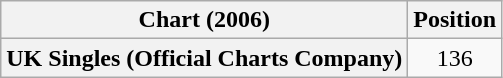<table class="wikitable plainrowheaders">
<tr>
<th>Chart (2006)</th>
<th>Position</th>
</tr>
<tr>
<th scope="row">UK Singles (Official Charts Company)</th>
<td align="center">136</td>
</tr>
</table>
